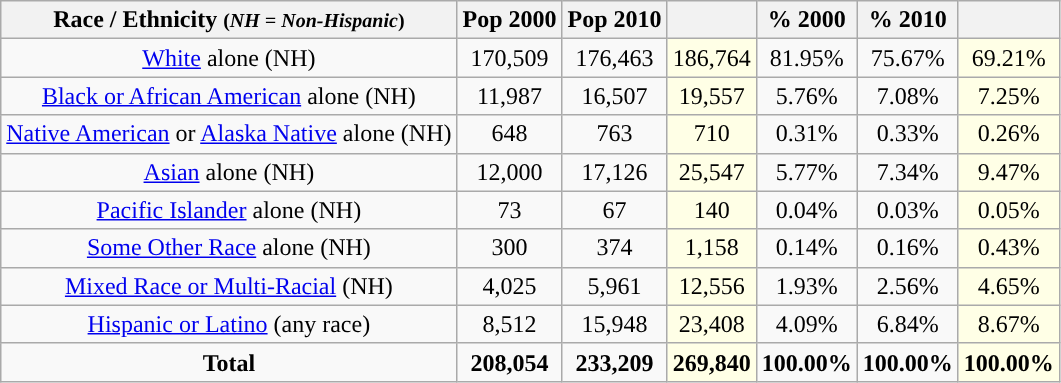<table class="wikitable" style="text-align:center;">
<tr>
<th>Race / Ethnicity <small>(<em>NH = Non-Hispanic</em>)</small></th>
<th>Pop 2000</th>
<th>Pop 2010</th>
<th></th>
<th>% 2000</th>
<th>% 2010</th>
<th></th>
</tr>
<tr>
<td><a href='#'>White</a> alone (NH)</td>
<td>170,509</td>
<td>176,463</td>
<td style='background: #ffffe6;'>186,764</td>
<td>81.95%</td>
<td>75.67%</td>
<td style='background: #ffffe6;'>69.21%</td>
</tr>
<tr>
<td><a href='#'>Black or African American</a> alone (NH)</td>
<td>11,987</td>
<td>16,507</td>
<td style='background: #ffffe6;'>19,557</td>
<td>5.76%</td>
<td>7.08%</td>
<td style='background: #ffffe6;'>7.25%</td>
</tr>
<tr>
<td><a href='#'>Native American</a> or <a href='#'>Alaska Native</a> alone (NH)</td>
<td>648</td>
<td>763</td>
<td style='background: #ffffe6;'>710</td>
<td>0.31%</td>
<td>0.33%</td>
<td style='background: #ffffe6;'>0.26%</td>
</tr>
<tr>
<td><a href='#'>Asian</a> alone (NH)</td>
<td>12,000</td>
<td>17,126</td>
<td style='background: #ffffe6;'>25,547</td>
<td>5.77%</td>
<td>7.34%</td>
<td style='background: #ffffe6;'>9.47%</td>
</tr>
<tr>
<td><a href='#'>Pacific Islander</a> alone (NH)</td>
<td>73</td>
<td>67</td>
<td style='background: #ffffe6;'>140</td>
<td>0.04%</td>
<td>0.03%</td>
<td style='background: #ffffe6;'>0.05%</td>
</tr>
<tr>
<td><a href='#'>Some Other Race</a> alone (NH)</td>
<td>300</td>
<td>374</td>
<td style='background: #ffffe6;'>1,158</td>
<td>0.14%</td>
<td>0.16%</td>
<td style='background: #ffffe6;'>0.43%</td>
</tr>
<tr>
<td><a href='#'>Mixed Race or Multi-Racial</a> (NH)</td>
<td>4,025</td>
<td>5,961</td>
<td style='background: #ffffe6;'>12,556</td>
<td>1.93%</td>
<td>2.56%</td>
<td style='background: #ffffe6;'>4.65%</td>
</tr>
<tr>
<td><a href='#'>Hispanic or Latino</a> (any race)</td>
<td>8,512</td>
<td>15,948</td>
<td style='background: #ffffe6;'>23,408</td>
<td>4.09%</td>
<td>6.84%</td>
<td style='background: #ffffe6;'>8.67%</td>
</tr>
<tr>
<td><strong>Total</strong></td>
<td><strong>208,054</strong></td>
<td><strong>233,209</strong></td>
<td style='background: #ffffe6;'><strong>269,840</strong></td>
<td><strong>100.00%</strong></td>
<td><strong>100.00%</strong></td>
<td style='background: #ffffe6;'><strong>100.00%</strong></td>
</tr>
</table>
